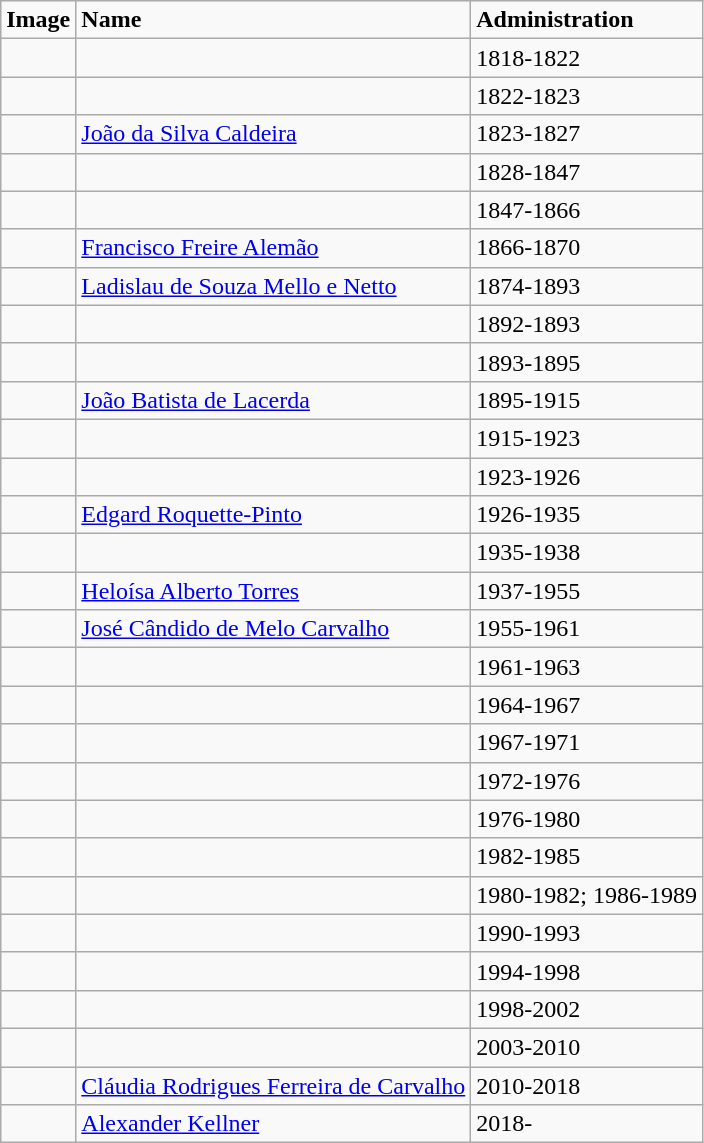<table class="wikitable" style="margin-bottom: 10px;">
<tr>
<td><strong>Image</strong></td>
<td><strong>Name</strong></td>
<td><strong>Administration</strong></td>
</tr>
<tr>
<td></td>
<td></td>
<td>1818-1822</td>
</tr>
<tr>
<td></td>
<td></td>
<td>1822-1823</td>
</tr>
<tr>
<td></td>
<td><a href='#'>João da Silva Caldeira</a></td>
<td>1823-1827</td>
</tr>
<tr>
<td></td>
<td></td>
<td>1828-1847</td>
</tr>
<tr>
<td></td>
<td></td>
<td>1847-1866</td>
</tr>
<tr>
<td></td>
<td><a href='#'>Francisco Freire Alemão</a></td>
<td>1866-1870</td>
</tr>
<tr>
<td></td>
<td><a href='#'>Ladislau de Souza Mello e Netto</a></td>
<td>1874-1893</td>
</tr>
<tr>
<td></td>
<td></td>
<td>1892-1893</td>
</tr>
<tr>
<td></td>
<td></td>
<td>1893-1895</td>
</tr>
<tr>
<td></td>
<td><a href='#'>João Batista de Lacerda</a></td>
<td>1895-1915</td>
</tr>
<tr>
<td></td>
<td></td>
<td>1915-1923</td>
</tr>
<tr>
<td></td>
<td></td>
<td>1923-1926</td>
</tr>
<tr>
<td></td>
<td><a href='#'>Edgard Roquette-Pinto</a></td>
<td>1926-1935</td>
</tr>
<tr>
<td></td>
<td></td>
<td>1935-1938</td>
</tr>
<tr>
<td></td>
<td><a href='#'>Heloísa Alberto Torres</a></td>
<td>1937-1955</td>
</tr>
<tr>
<td></td>
<td><a href='#'>José Cândido de Melo Carvalho</a></td>
<td>1955-1961</td>
</tr>
<tr>
<td></td>
<td></td>
<td>1961-1963</td>
</tr>
<tr>
<td></td>
<td></td>
<td>1964-1967</td>
</tr>
<tr>
<td></td>
<td></td>
<td>1967-1971</td>
</tr>
<tr>
<td></td>
<td></td>
<td>1972-1976</td>
</tr>
<tr>
<td></td>
<td></td>
<td>1976-1980</td>
</tr>
<tr>
<td></td>
<td></td>
<td>1982-1985</td>
</tr>
<tr>
<td></td>
<td></td>
<td>1980-1982; 1986-1989</td>
</tr>
<tr>
<td></td>
<td></td>
<td>1990-1993</td>
</tr>
<tr>
<td></td>
<td></td>
<td>1994-1998</td>
</tr>
<tr>
<td></td>
<td></td>
<td>1998-2002</td>
</tr>
<tr>
<td></td>
<td></td>
<td>2003-2010</td>
</tr>
<tr>
<td></td>
<td><a href='#'>Cláudia Rodrigues Ferreira de Carvalho</a></td>
<td>2010-2018</td>
</tr>
<tr>
<td></td>
<td><a href='#'>Alexander Kellner</a></td>
<td>2018-</td>
</tr>
</table>
